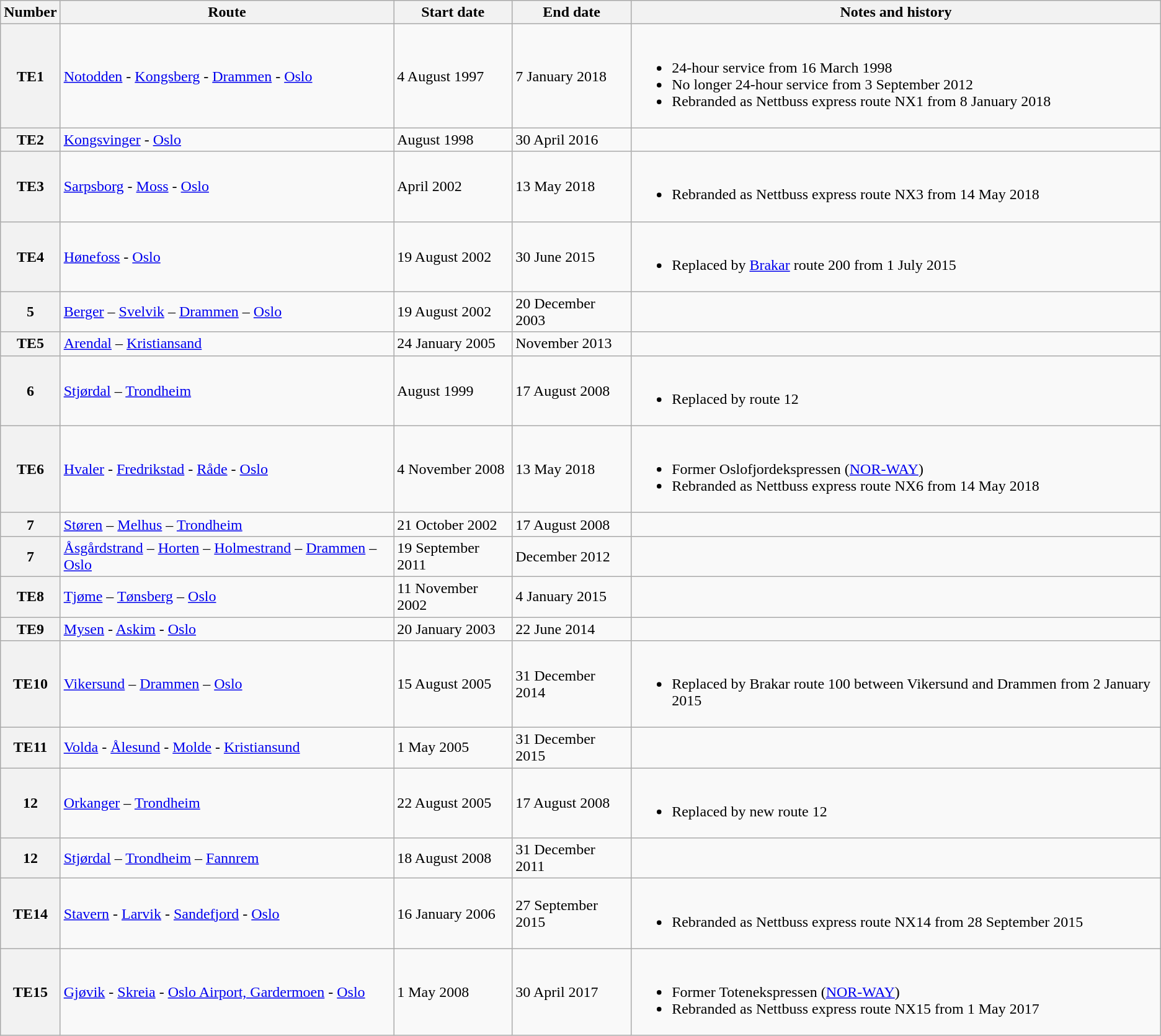<table class="wikitable">
<tr>
<th>Number</th>
<th>Route</th>
<th>Start date</th>
<th>End date</th>
<th>Notes and history</th>
</tr>
<tr>
<th>TE1</th>
<td><a href='#'>Notodden</a> - <a href='#'>Kongsberg</a> - <a href='#'>Drammen</a> - <a href='#'>Oslo</a></td>
<td>4 August 1997</td>
<td>7 January 2018</td>
<td><br><ul><li>24-hour service from 16 March 1998</li><li>No longer 24-hour service from 3 September 2012</li><li>Rebranded as Nettbuss express route NX1 from 8 January 2018</li></ul></td>
</tr>
<tr>
<th>TE2</th>
<td><a href='#'>Kongsvinger</a> - <a href='#'>Oslo</a></td>
<td>August 1998</td>
<td>30 April 2016</td>
<td></td>
</tr>
<tr>
<th>TE3</th>
<td><a href='#'>Sarpsborg</a> - <a href='#'>Moss</a> - <a href='#'>Oslo</a></td>
<td>April 2002</td>
<td>13 May 2018</td>
<td><br><ul><li>Rebranded as Nettbuss express route NX3 from 14 May 2018</li></ul></td>
</tr>
<tr>
<th>TE4</th>
<td><a href='#'>Hønefoss</a> - <a href='#'>Oslo</a></td>
<td>19 August 2002</td>
<td>30 June 2015</td>
<td><br><ul><li>Replaced by <a href='#'>Brakar</a> route 200 from 1 July 2015</li></ul></td>
</tr>
<tr>
<th>5</th>
<td><a href='#'>Berger</a> – <a href='#'>Svelvik</a> – <a href='#'>Drammen</a> – <a href='#'>Oslo</a></td>
<td>19 August 2002</td>
<td>20 December 2003</td>
<td></td>
</tr>
<tr>
<th>TE5</th>
<td><a href='#'>Arendal</a> – <a href='#'>Kristiansand</a></td>
<td>24 January 2005</td>
<td>November 2013</td>
<td></td>
</tr>
<tr>
<th>6</th>
<td><a href='#'>Stjørdal</a> – <a href='#'>Trondheim</a></td>
<td>August 1999</td>
<td>17 August 2008</td>
<td><br><ul><li>Replaced by route 12</li></ul></td>
</tr>
<tr>
<th>TE6</th>
<td><a href='#'>Hvaler</a> - <a href='#'>Fredrikstad</a> - <a href='#'>Råde</a> - <a href='#'>Oslo</a></td>
<td>4 November 2008</td>
<td>13 May 2018</td>
<td><br><ul><li>Former Oslofjordekspressen (<a href='#'>NOR-WAY</a>)</li><li>Rebranded as Nettbuss express route NX6 from 14 May 2018</li></ul></td>
</tr>
<tr>
<th>7</th>
<td><a href='#'>Støren</a> – <a href='#'>Melhus</a> – <a href='#'>Trondheim</a></td>
<td>21 October 2002</td>
<td>17 August 2008</td>
<td></td>
</tr>
<tr>
<th>7</th>
<td><a href='#'>Åsgårdstrand</a> – <a href='#'>Horten</a> – <a href='#'>Holmestrand</a> – <a href='#'>Drammen</a> – <a href='#'>Oslo</a></td>
<td>19 September 2011</td>
<td>December 2012</td>
<td></td>
</tr>
<tr>
<th>TE8</th>
<td><a href='#'>Tjøme</a> – <a href='#'>Tønsberg</a> – <a href='#'>Oslo</a></td>
<td>11 November 2002</td>
<td>4 January 2015</td>
<td></td>
</tr>
<tr>
<th>TE9</th>
<td><a href='#'>Mysen</a> - <a href='#'>Askim</a> - <a href='#'>Oslo</a></td>
<td>20 January 2003</td>
<td>22 June 2014</td>
<td></td>
</tr>
<tr>
<th>TE10</th>
<td><a href='#'>Vikersund</a> – <a href='#'>Drammen</a> – <a href='#'>Oslo</a></td>
<td>15 August 2005</td>
<td>31 December 2014</td>
<td><br><ul><li>Replaced by Brakar route 100 between Vikersund and Drammen from 2 January 2015</li></ul></td>
</tr>
<tr>
<th>TE11</th>
<td><a href='#'>Volda</a> - <a href='#'>Ålesund</a> - <a href='#'>Molde</a> - <a href='#'>Kristiansund</a></td>
<td>1 May 2005</td>
<td>31 December 2015</td>
<td></td>
</tr>
<tr>
<th>12</th>
<td><a href='#'>Orkanger</a> – <a href='#'>Trondheim</a></td>
<td>22 August 2005</td>
<td>17 August 2008</td>
<td><br><ul><li>Replaced by new route 12</li></ul></td>
</tr>
<tr>
<th>12</th>
<td><a href='#'>Stjørdal</a> – <a href='#'>Trondheim</a> – <a href='#'>Fannrem</a></td>
<td>18 August 2008</td>
<td>31 December 2011</td>
<td></td>
</tr>
<tr>
<th>TE14</th>
<td><a href='#'>Stavern</a> - <a href='#'>Larvik</a> - <a href='#'>Sandefjord</a> - <a href='#'>Oslo</a></td>
<td>16 January 2006</td>
<td>27 September 2015</td>
<td><br><ul><li>Rebranded as Nettbuss express route NX14 from 28 September 2015</li></ul></td>
</tr>
<tr>
<th>TE15</th>
<td><a href='#'>Gjøvik</a> - <a href='#'>Skreia</a> - <a href='#'>Oslo Airport, Gardermoen</a> - <a href='#'>Oslo</a></td>
<td>1 May 2008</td>
<td>30 April 2017</td>
<td><br><ul><li>Former Totenekspressen (<a href='#'>NOR-WAY</a>)</li><li>Rebranded as Nettbuss express route NX15 from 1 May 2017</li></ul></td>
</tr>
</table>
